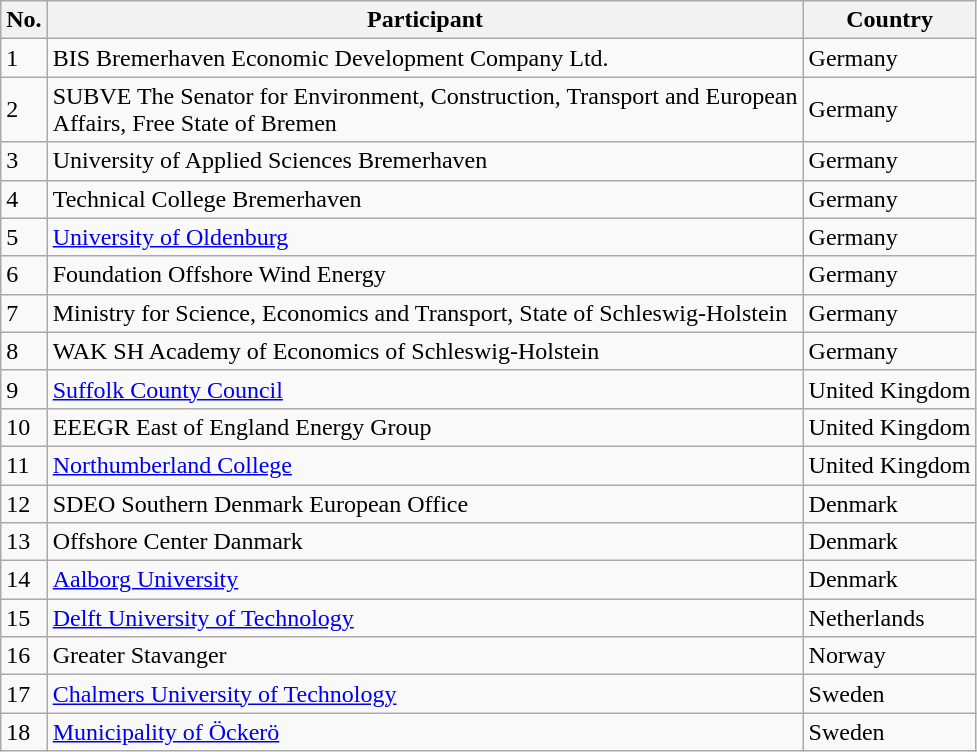<table class="wikitable">
<tr>
<th>No.</th>
<th>Participant</th>
<th>Country</th>
</tr>
<tr>
<td>1</td>
<td>BIS Bremerhaven Economic Development Company Ltd.</td>
<td>Germany</td>
</tr>
<tr>
<td>2</td>
<td>SUBVE The Senator for Environment, Construction, Transport and European <br> Affairs, Free State of Bremen</td>
<td>Germany</td>
</tr>
<tr>
<td>3</td>
<td>University of Applied Sciences Bremerhaven</td>
<td>Germany</td>
</tr>
<tr>
<td>4</td>
<td>Technical College Bremerhaven</td>
<td>Germany</td>
</tr>
<tr>
<td>5</td>
<td><a href='#'>University of Oldenburg</a></td>
<td>Germany</td>
</tr>
<tr>
<td>6</td>
<td>Foundation Offshore Wind Energy</td>
<td>Germany</td>
</tr>
<tr>
<td>7</td>
<td>Ministry for Science, Economics and Transport, State of Schleswig-Holstein</td>
<td>Germany</td>
</tr>
<tr>
<td>8</td>
<td>WAK SH Academy of Economics of Schleswig-Holstein</td>
<td>Germany</td>
</tr>
<tr>
<td>9</td>
<td><a href='#'>Suffolk County Council</a></td>
<td>United Kingdom</td>
</tr>
<tr>
<td>10</td>
<td>EEEGR East of England Energy Group</td>
<td>United Kingdom</td>
</tr>
<tr>
<td>11</td>
<td><a href='#'>Northumberland College</a></td>
<td>United Kingdom</td>
</tr>
<tr>
<td>12</td>
<td>SDEO Southern Denmark European Office</td>
<td>Denmark</td>
</tr>
<tr>
<td>13</td>
<td>Offshore Center Danmark</td>
<td>Denmark</td>
</tr>
<tr>
<td>14</td>
<td><a href='#'>Aalborg University</a></td>
<td>Denmark</td>
</tr>
<tr>
<td>15</td>
<td><a href='#'>Delft University of Technology</a></td>
<td>Netherlands</td>
</tr>
<tr>
<td>16</td>
<td>Greater Stavanger</td>
<td>Norway</td>
</tr>
<tr>
<td>17</td>
<td><a href='#'>Chalmers University of Technology</a></td>
<td>Sweden</td>
</tr>
<tr>
<td>18</td>
<td><a href='#'>Municipality of Öckerö</a></td>
<td>Sweden</td>
</tr>
</table>
